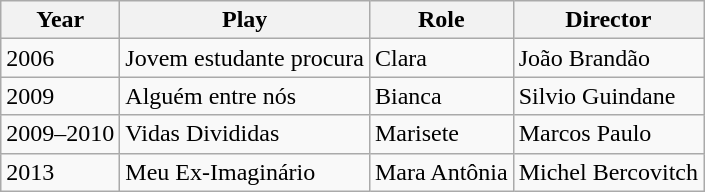<table class="wikitable">
<tr>
<th>Year</th>
<th>Play</th>
<th>Role</th>
<th>Director</th>
</tr>
<tr>
<td>2006</td>
<td>Jovem estudante procura</td>
<td>Clara</td>
<td>João Brandão</td>
</tr>
<tr>
<td>2009</td>
<td>Alguém entre nós</td>
<td>Bianca</td>
<td>Silvio Guindane</td>
</tr>
<tr>
<td>2009–2010</td>
<td>Vidas Divididas</td>
<td>Marisete</td>
<td>Marcos Paulo</td>
</tr>
<tr>
<td>2013</td>
<td>Meu Ex-Imaginário</td>
<td>Mara Antônia</td>
<td>Michel Bercovitch</td>
</tr>
</table>
